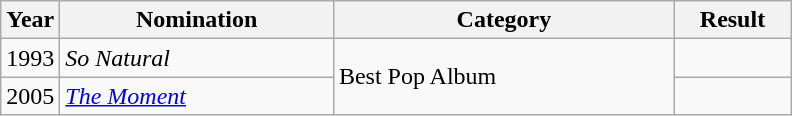<table class="wikitable">
<tr>
<th width="30">Year</th>
<th width="175">Nomination</th>
<th width="220">Category</th>
<th width="70">Result</th>
</tr>
<tr>
<td>1993</td>
<td><em>So Natural</em></td>
<td rowspan="2">Best Pop Album</td>
<td></td>
</tr>
<tr>
<td>2005</td>
<td><em><a href='#'>The Moment</a></em></td>
<td></td>
</tr>
</table>
